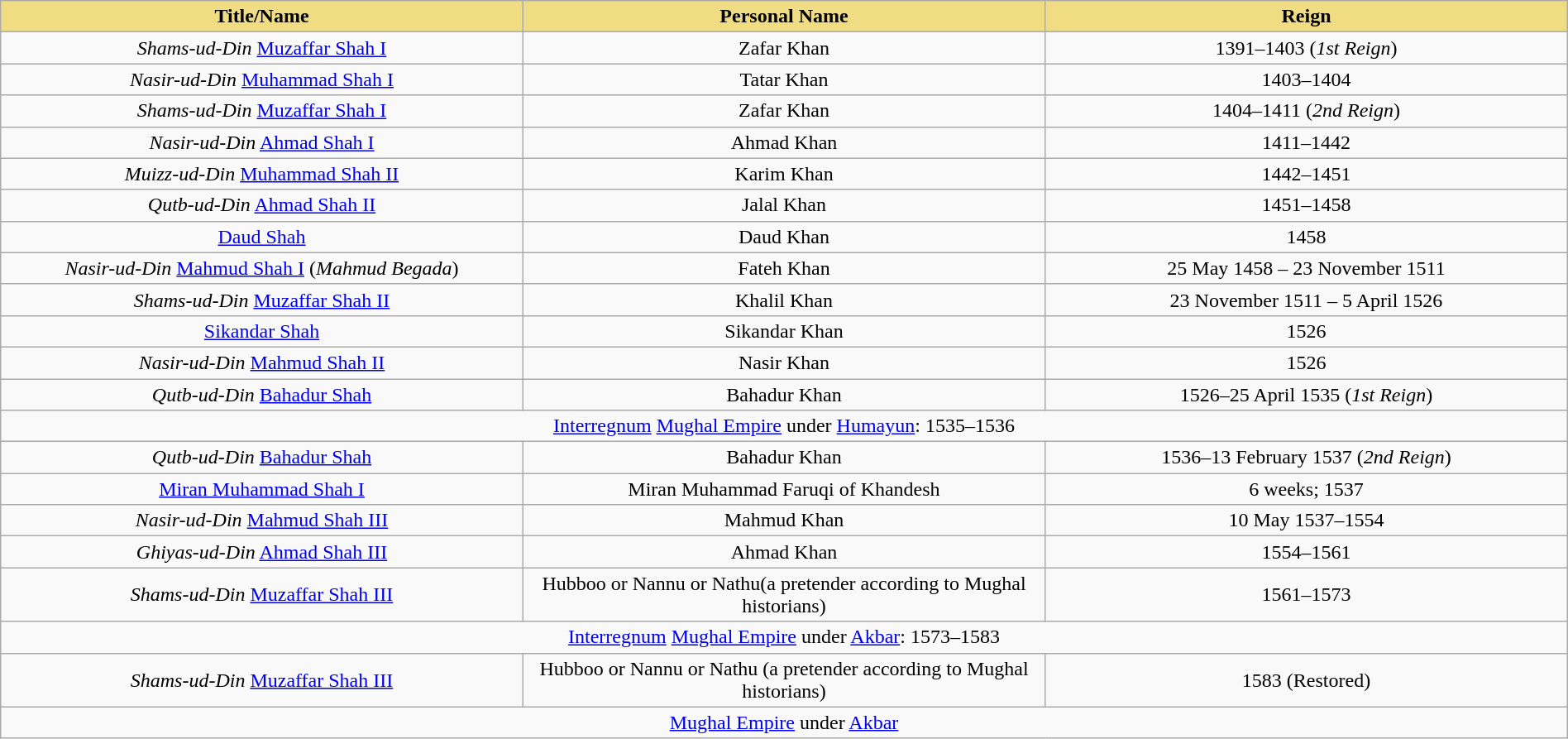<table width=100% class="wikitable">
<tr>
<th style="background-color:#F0DC82" width=9%>Title/Name</th>
<th style="background-color:#F0DC82" width=9%>Personal Name</th>
<th style="background-color:#F0DC82" width=9%>Reign</th>
</tr>
<tr>
<td align="center"><em>Shams-ud-Din</em> <a href='#'>Muzaffar Shah I</a> <br> <small></small></td>
<td align="center">Zafar Khan</td>
<td align="center">1391–1403 (<em>1st Reign</em>)</td>
</tr>
<tr>
<td align="center"><em>Nasir-ud-Din</em> <a href='#'>Muhammad Shah I</a> <br> <small> </small></td>
<td align="center">Tatar Khan</td>
<td align="center">1403–1404</td>
</tr>
<tr>
<td align="center"><em>Shams-ud-Din</em> <a href='#'>Muzaffar Shah I</a> <br> <small></small></td>
<td align="center">Zafar Khan</td>
<td align="center">1404–1411 (<em>2nd Reign</em>)</td>
</tr>
<tr>
<td align="center"><em>Nasir-ud-Din</em> <a href='#'>Ahmad Shah I</a> <br> <small></small></td>
<td align="center">Ahmad Khan</td>
<td align="center">1411–1442</td>
</tr>
<tr>
<td align="center"><em>Muizz-ud-Din</em> <a href='#'>Muhammad Shah II</a> <br> <small></small></td>
<td align="center">Karim Khan</td>
<td align="center">1442–1451</td>
</tr>
<tr>
<td align="center"><em>Qutb-ud-Din</em> <a href='#'>Ahmad Shah II</a> <br> <small></small></td>
<td align="center">Jalal Khan</td>
<td align="center">1451–1458</td>
</tr>
<tr>
<td align="center"><a href='#'>Daud Shah</a> <br> <small></small></td>
<td align="center">Daud Khan</td>
<td align="center">1458</td>
</tr>
<tr>
<td align="center"><em>Nasir-ud-Din</em> <a href='#'>Mahmud Shah I</a> (<em>Mahmud Begada</em>)<br> <small></small></td>
<td align="center">Fateh Khan</td>
<td align="center">25 May 1458 – 23 November 1511</td>
</tr>
<tr>
<td align="center"><em>Shams-ud-Din</em> <a href='#'>Muzaffar Shah II</a> <br> <small></small></td>
<td align="center">Khalil Khan</td>
<td align="center">23 November 1511 – 5 April 1526</td>
</tr>
<tr>
<td align="center"><a href='#'>Sikandar Shah</a> <br> <small></small></td>
<td align="center">Sikandar Khan</td>
<td align="center">1526</td>
</tr>
<tr>
<td align="center"><em>Nasir-ud-Din</em> <a href='#'>Mahmud Shah II</a> <br> <small></small></td>
<td align="center">Nasir Khan</td>
<td align="center">1526</td>
</tr>
<tr>
<td align="center"><em>Qutb-ud-Din</em> <a href='#'>Bahadur Shah</a> <br> <small></small></td>
<td align="center">Bahadur Khan</td>
<td align="center">1526–25 April 1535 (<em>1st Reign</em>)</td>
</tr>
<tr>
<td colspan=4 align="middle"><a href='#'>Interregnum</a> <a href='#'>Mughal Empire</a> under <a href='#'>Humayun</a>: 1535–1536</td>
</tr>
<tr>
<td align="center"><em>Qutb-ud-Din</em> <a href='#'>Bahadur Shah</a> <br> <small></small></td>
<td align="center">Bahadur Khan</td>
<td align="center">1536–13 February 1537  (<em>2nd Reign</em>)</td>
</tr>
<tr>
<td align="center"><a href='#'>Miran Muhammad Shah I</a> <br><small></small></td>
<td align="center">Miran Muhammad Faruqi of Khandesh</td>
<td align="center">6 weeks; 1537</td>
</tr>
<tr>
<td align="center"><em>Nasir-ud-Din</em> <a href='#'>Mahmud Shah III</a> <br><small></small></td>
<td align="center">Mahmud Khan</td>
<td align="center">10 May 1537–1554</td>
</tr>
<tr>
<td align="center"><em>Ghiyas-ud-Din</em>  <a href='#'>Ahmad Shah III</a> <br><small></small></td>
<td align="center">Ahmad Khan</td>
<td align="center">1554–1561</td>
</tr>
<tr>
<td align="center"><em>Shams-ud-Din</em> <a href='#'>Muzaffar Shah III</a> <br><small></small></td>
<td align="center">Hubboo or Nannu or Nathu(a pretender according to Mughal historians)</td>
<td align="center">1561–1573</td>
</tr>
<tr>
<td colspan=4 align="middle"><a href='#'>Interregnum</a> <a href='#'>Mughal Empire</a> under <a href='#'>Akbar</a>: 1573–1583</td>
</tr>
<tr>
<td align="center"><em>Shams-ud-Din</em> <a href='#'>Muzaffar Shah III</a> <br><small></small></td>
<td align="center">Hubboo or Nannu or Nathu (a pretender according to Mughal historians)</td>
<td align="center">1583 (Restored)</td>
</tr>
<tr>
<td colspan=4 align="middle"><a href='#'>Mughal Empire</a> under <a href='#'>Akbar</a></td>
</tr>
</table>
